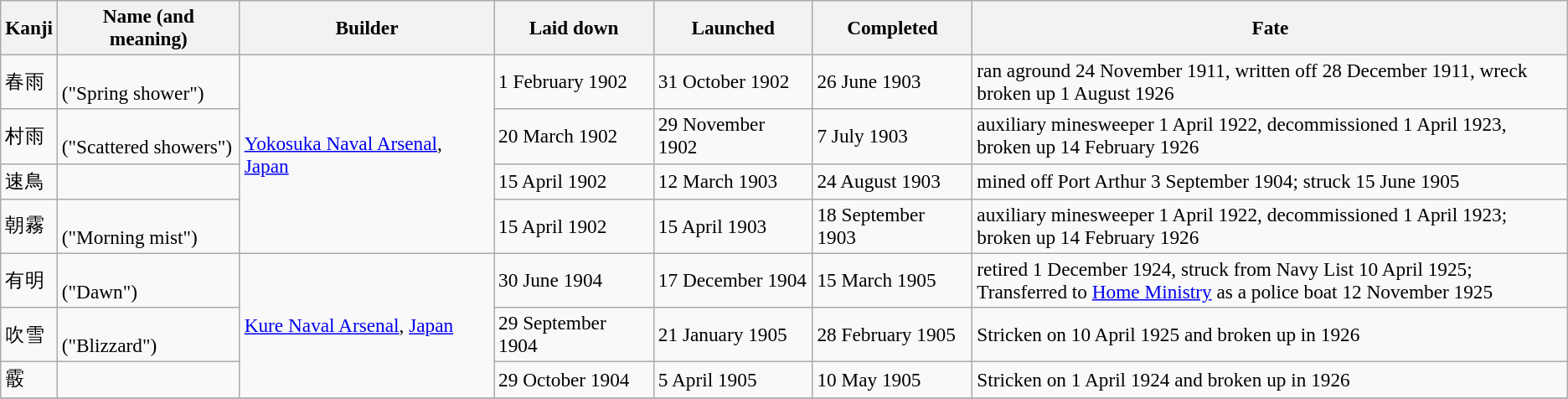<table class="wikitable" style="font-size:97%;">
<tr>
<th>Kanji</th>
<th>Name (and meaning)</th>
<th>Builder</th>
<th>Laid down</th>
<th>Launched</th>
<th>Completed</th>
<th width="38%">Fate</th>
</tr>
<tr>
<td>春雨</td>
<td><br>("Spring shower")</td>
<td rowspan=4><a href='#'>Yokosuka Naval Arsenal</a>, <a href='#'>Japan</a></td>
<td>1 February 1902</td>
<td>31 October 1902</td>
<td>26 June 1903</td>
<td>ran aground 24 November 1911, written off 28 December 1911, wreck broken up 1 August 1926</td>
</tr>
<tr>
<td>村雨</td>
<td><br>("Scattered showers")</td>
<td>20 March 1902</td>
<td>29 November 1902</td>
<td>7 July 1903</td>
<td>auxiliary minesweeper 1 April 1922, decommissioned 1 April 1923, broken up 14 February 1926</td>
</tr>
<tr>
<td>速鳥</td>
<td></td>
<td>15 April 1902</td>
<td>12 March 1903</td>
<td>24 August 1903</td>
<td>mined off Port Arthur 3 September 1904; struck 15 June 1905</td>
</tr>
<tr>
<td>朝霧</td>
<td><br>("Morning mist")</td>
<td>15 April 1902</td>
<td>15 April 1903</td>
<td>18 September 1903</td>
<td>auxiliary minesweeper 1 April 1922, decommissioned 1 April 1923; broken up 14 February 1926</td>
</tr>
<tr>
<td>有明</td>
<td><br>("Dawn")</td>
<td rowspan=3><a href='#'>Kure Naval Arsenal</a>, <a href='#'>Japan</a></td>
<td>30 June 1904</td>
<td>17 December 1904</td>
<td>15 March 1905</td>
<td>retired 1 December 1924, struck from Navy List 10 April 1925; Transferred to <a href='#'>Home Ministry</a> as a police boat 12 November 1925</td>
</tr>
<tr>
<td>吹雪</td>
<td><br>("Blizzard")</td>
<td>29 September 1904</td>
<td>21 January 1905</td>
<td>28 February 1905</td>
<td>Stricken on 10 April 1925 and broken up in 1926</td>
</tr>
<tr>
<td>霰</td>
<td></td>
<td>29 October 1904</td>
<td>5 April 1905</td>
<td>10 May 1905</td>
<td>Stricken on 1 April 1924 and broken up in 1926</td>
</tr>
<tr>
</tr>
</table>
